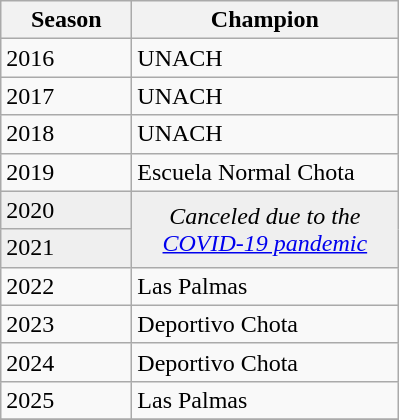<table class="wikitable sortable">
<tr>
<th width=80px>Season</th>
<th width=170px>Champion</th>
</tr>
<tr>
<td>2016</td>
<td>UNACH</td>
</tr>
<tr>
<td>2017</td>
<td>UNACH</td>
</tr>
<tr>
<td>2018</td>
<td>UNACH</td>
</tr>
<tr>
<td>2019</td>
<td>Escuela Normal Chota</td>
</tr>
<tr bgcolor=#efefef>
<td>2020</td>
<td rowspan=2 colspan="1" align=center><em>Canceled due to the <a href='#'>COVID-19 pandemic</a></em></td>
</tr>
<tr bgcolor=#efefef>
<td>2021</td>
</tr>
<tr>
<td>2022</td>
<td>Las Palmas</td>
</tr>
<tr>
<td>2023</td>
<td>Deportivo Chota</td>
</tr>
<tr>
<td>2024</td>
<td>Deportivo Chota</td>
</tr>
<tr>
<td>2025</td>
<td>Las Palmas</td>
</tr>
<tr>
</tr>
</table>
